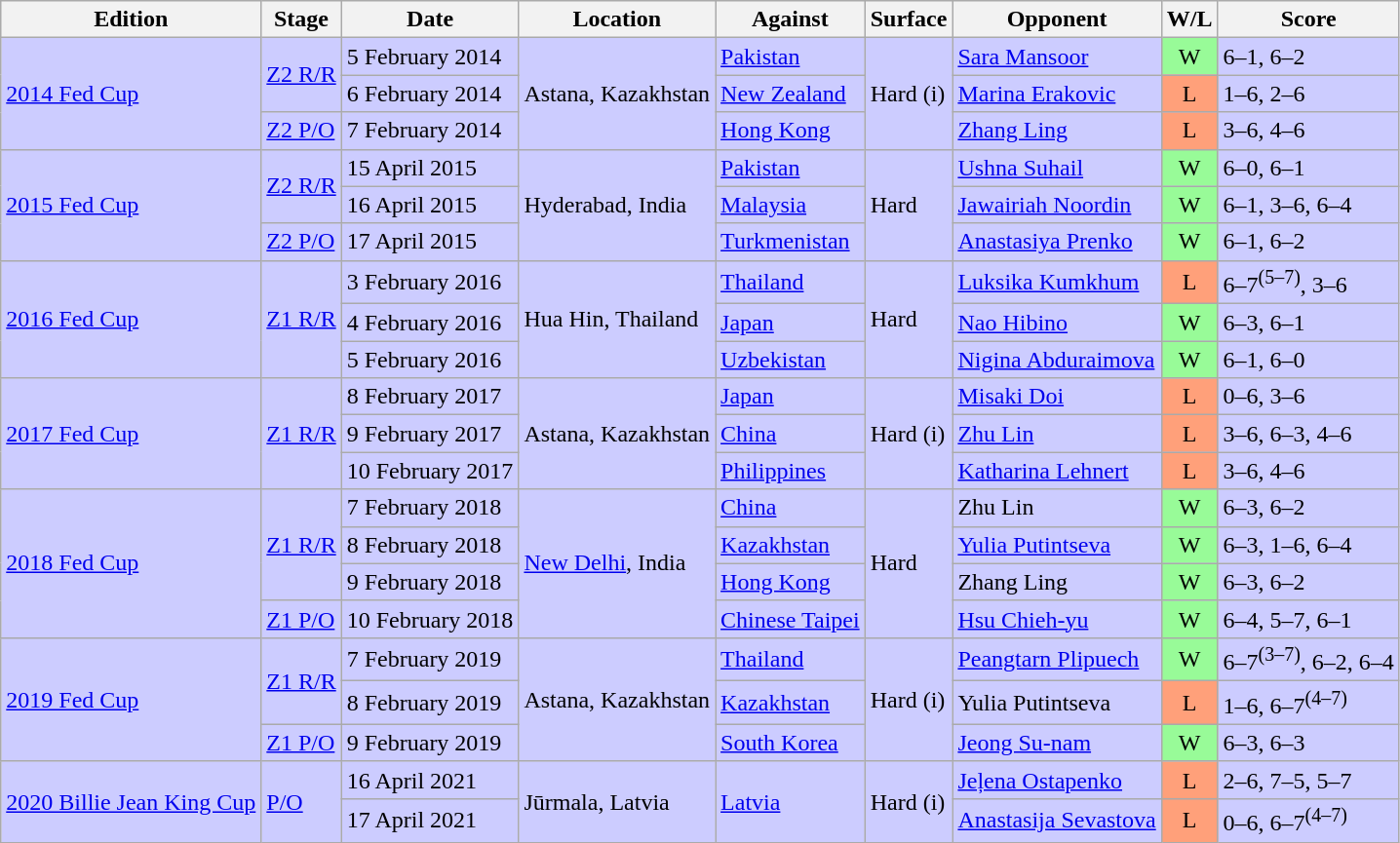<table class=wikitable>
<tr>
<th>Edition</th>
<th>Stage</th>
<th>Date</th>
<th>Location</th>
<th>Against</th>
<th>Surface</th>
<th>Opponent</th>
<th>W/L</th>
<th>Score</th>
</tr>
<tr style="background:#ccf;">
<td rowspan="3"><a href='#'>2014 Fed Cup</a></td>
<td rowspan="2"><a href='#'>Z2 R/R</a></td>
<td>5 February 2014</td>
<td rowspan="3">Astana, Kazakhstan</td>
<td> <a href='#'>Pakistan</a></td>
<td rowspan="3">Hard (i)</td>
<td><a href='#'>Sara Mansoor</a></td>
<td style="text-align:center; background:#98fb98;">W</td>
<td>6–1, 6–2</td>
</tr>
<tr style="background:#ccf;">
<td>6 February 2014</td>
<td> <a href='#'>New Zealand</a></td>
<td><a href='#'>Marina Erakovic</a></td>
<td style="text-align:center; background:#ffa07a;">L</td>
<td>1–6, 2–6</td>
</tr>
<tr style="background:#ccf;">
<td rowspan="1"><a href='#'>Z2 P/O</a></td>
<td>7 February 2014</td>
<td> <a href='#'>Hong Kong</a></td>
<td><a href='#'>Zhang Ling</a></td>
<td style="text-align:center; background:#ffa07a;">L</td>
<td>3–6, 4–6</td>
</tr>
<tr style="background:#ccf;">
<td rowspan="3"><a href='#'>2015 Fed Cup</a></td>
<td rowspan="2"><a href='#'>Z2 R/R</a></td>
<td>15 April 2015</td>
<td rowspan="3">Hyderabad, India</td>
<td> <a href='#'>Pakistan</a></td>
<td rowspan="3">Hard</td>
<td><a href='#'>Ushna Suhail</a></td>
<td style="text-align:center; background:#98fb98;">W</td>
<td>6–0, 6–1</td>
</tr>
<tr style="background:#ccf;">
<td>16 April 2015</td>
<td> <a href='#'>Malaysia</a></td>
<td><a href='#'>Jawairiah Noordin</a></td>
<td style="text-align:center; background:#98fb98;">W</td>
<td>6–1, 3–6, 6–4</td>
</tr>
<tr style="background:#ccf;">
<td rowspan="1"><a href='#'>Z2 P/O</a></td>
<td>17 April 2015</td>
<td> <a href='#'>Turkmenistan</a></td>
<td><a href='#'>Anastasiya Prenko</a></td>
<td style="text-align:center; background:#98fb98;">W</td>
<td>6–1, 6–2</td>
</tr>
<tr style="background:#ccf;">
<td rowspan="3"><a href='#'>2016 Fed Cup</a></td>
<td rowspan="3"><a href='#'>Z1 R/R</a></td>
<td>3 February 2016</td>
<td rowspan="3">Hua Hin, Thailand</td>
<td> <a href='#'>Thailand</a></td>
<td rowspan="3">Hard</td>
<td><a href='#'>Luksika Kumkhum</a></td>
<td style="text-align:center; background:#ffa07a;">L</td>
<td>6–7<sup>(5–7)</sup>, 3–6</td>
</tr>
<tr style="background:#ccf;">
<td>4 February 2016</td>
<td> <a href='#'>Japan</a></td>
<td><a href='#'>Nao Hibino</a></td>
<td style="text-align:center; background:#98fb98;">W</td>
<td>6–3, 6–1</td>
</tr>
<tr style="background:#ccf;">
<td>5 February 2016</td>
<td> <a href='#'>Uzbekistan</a></td>
<td><a href='#'>Nigina Abduraimova</a></td>
<td style="text-align:center; background:#98fb98;">W</td>
<td>6–1, 6–0</td>
</tr>
<tr style="background:#ccf;">
<td rowspan="3"><a href='#'>2017 Fed Cup</a></td>
<td rowspan="3"><a href='#'>Z1 R/R</a></td>
<td>8 February 2017</td>
<td rowspan="3">Astana, Kazakhstan</td>
<td> <a href='#'>Japan</a></td>
<td rowspan="3">Hard (i)</td>
<td><a href='#'>Misaki Doi</a></td>
<td style="text-align:center; background:#ffa07a;">L</td>
<td>0–6, 3–6</td>
</tr>
<tr style="background:#ccf;">
<td>9 February 2017</td>
<td> <a href='#'>China</a></td>
<td><a href='#'>Zhu Lin</a></td>
<td style="text-align:center; background:#ffa07a;">L</td>
<td>3–6, 6–3, 4–6</td>
</tr>
<tr style="background:#ccf;">
<td>10 February 2017</td>
<td> <a href='#'>Philippines</a></td>
<td><a href='#'>Katharina Lehnert</a></td>
<td style="text-align:center; background:#ffa07a;">L</td>
<td>3–6, 4–6</td>
</tr>
<tr style="background:#ccf;">
<td rowspan="4"><a href='#'>2018 Fed Cup</a></td>
<td rowspan="3"><a href='#'>Z1 R/R</a></td>
<td>7 February 2018</td>
<td rowspan="4"><a href='#'>New Delhi</a>, India</td>
<td> <a href='#'>China</a></td>
<td rowspan="4">Hard</td>
<td>Zhu Lin</td>
<td style="text-align:center; background:#98fb98;">W</td>
<td>6–3, 6–2</td>
</tr>
<tr style="background:#ccf;">
<td>8 February 2018</td>
<td> <a href='#'>Kazakhstan</a></td>
<td><a href='#'>Yulia Putintseva</a></td>
<td style="text-align:center; background:#98fb98;">W</td>
<td>6–3, 1–6, 6–4</td>
</tr>
<tr style="background:#ccf;">
<td>9 February 2018</td>
<td> <a href='#'>Hong Kong</a></td>
<td>Zhang Ling</td>
<td style="text-align:center; background:#98fb98;">W</td>
<td>6–3, 6–2</td>
</tr>
<tr style="background:#ccf;">
<td rowspan="1"><a href='#'>Z1 P/O</a></td>
<td>10 February 2018</td>
<td> <a href='#'>Chinese Taipei</a></td>
<td><a href='#'>Hsu Chieh-yu</a></td>
<td style="text-align:center; background:#98fb98;">W</td>
<td>6–4, 5–7, 6–1</td>
</tr>
<tr style="background:#ccf;">
<td rowspan="3"><a href='#'>2019 Fed Cup</a></td>
<td rowspan="2"><a href='#'>Z1 R/R</a></td>
<td>7 February 2019</td>
<td rowspan="3">Astana, Kazakhstan</td>
<td> <a href='#'>Thailand</a></td>
<td rowspan="3">Hard (i)</td>
<td><a href='#'>Peangtarn Plipuech</a></td>
<td style="text-align:center; background:#98fb98;">W</td>
<td>6–7<sup>(3–7)</sup>, 6–2, 6–4</td>
</tr>
<tr style="background:#ccf;">
<td>8 February 2019</td>
<td> <a href='#'>Kazakhstan</a></td>
<td>Yulia Putintseva</td>
<td style="text-align:center; background:#ffa07a;">L</td>
<td>1–6, 6–7<sup>(4–7)</sup></td>
</tr>
<tr style="background:#ccf;">
<td rowspan="1"><a href='#'>Z1 P/O</a></td>
<td>9 February 2019</td>
<td> <a href='#'>South Korea</a></td>
<td><a href='#'>Jeong Su-nam</a></td>
<td style="text-align:center; background:#98fb98;">W</td>
<td>6–3, 6–3</td>
</tr>
<tr style="background:#ccf;">
<td rowspan="3"><a href='#'>2020 Billie Jean King Cup</a></td>
<td rowspan="2"><a href='#'>P/O</a></td>
<td>16 April 2021</td>
<td rowspan="2">Jūrmala, Latvia</td>
<td rowspan="2"> <a href='#'>Latvia</a></td>
<td rowspan="2">Hard (i)</td>
<td><a href='#'>Jeļena Ostapenko</a></td>
<td style="text-align:center; background:#ffa07a;">L</td>
<td>2–6, 7–5, 5–7</td>
</tr>
<tr style="background:#ccf;">
<td>17 April 2021</td>
<td><a href='#'>Anastasija Sevastova</a></td>
<td style="text-align:center; background:#ffa07a;">L</td>
<td>0–6, 6–7<sup>(4–7)</sup></td>
</tr>
</table>
